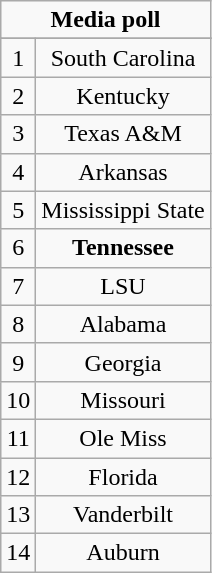<table class="wikitable">
<tr align="center">
<td align="center" Colspan="2"><strong>Media poll</strong></td>
</tr>
<tr align="center">
</tr>
<tr align="center">
<td>1</td>
<td>South Carolina</td>
</tr>
<tr align="center">
<td>2</td>
<td>Kentucky</td>
</tr>
<tr align="center">
<td>3</td>
<td>Texas A&M</td>
</tr>
<tr align="center">
<td>4</td>
<td>Arkansas</td>
</tr>
<tr align="center">
<td>5</td>
<td>Mississippi State</td>
</tr>
<tr align="center">
<td>6</td>
<td><strong>Tennessee</strong></td>
</tr>
<tr align="center">
<td>7</td>
<td>LSU</td>
</tr>
<tr align="center">
<td>8</td>
<td>Alabama</td>
</tr>
<tr align="center">
<td>9</td>
<td>Georgia</td>
</tr>
<tr align="center">
<td>10</td>
<td>Missouri</td>
</tr>
<tr align="center">
<td>11</td>
<td>Ole Miss</td>
</tr>
<tr align="center">
<td>12</td>
<td>Florida</td>
</tr>
<tr align="center">
<td>13</td>
<td>Vanderbilt</td>
</tr>
<tr align="center">
<td>14</td>
<td>Auburn</td>
</tr>
</table>
